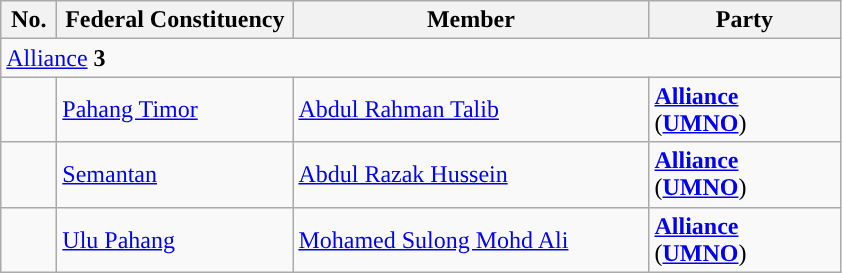<table class="wikitable sortable">
<tr>
<th style="width:30px;">No.</th>
<th style="width:150px;">Federal Constituency</th>
<th style="width:230px;">Member</th>
<th style="width:120px;">Party</th>
</tr>
<tr>
<td colspan="4"><a href='#'>Alliance</a> <strong>3</strong></td>
</tr>
<tr>
<td></td>
<td><a href='#'>Pahang Timor</a></td>
<td><a href='#'>Abdul Rahman Talib</a></td>
<td><strong><a href='#'>Alliance</a></strong> (<strong><a href='#'>UMNO</a></strong>)</td>
</tr>
<tr>
<td></td>
<td><a href='#'>Semantan</a></td>
<td><a href='#'>Abdul Razak Hussein</a></td>
<td><strong><a href='#'>Alliance</a></strong> (<strong><a href='#'>UMNO</a></strong>)</td>
</tr>
<tr>
<td></td>
<td><a href='#'>Ulu Pahang</a></td>
<td><a href='#'>Mohamed Sulong Mohd Ali</a></td>
<td><strong><a href='#'>Alliance</a></strong> (<strong><a href='#'>UMNO</a></strong>)</td>
</tr>
</table>
